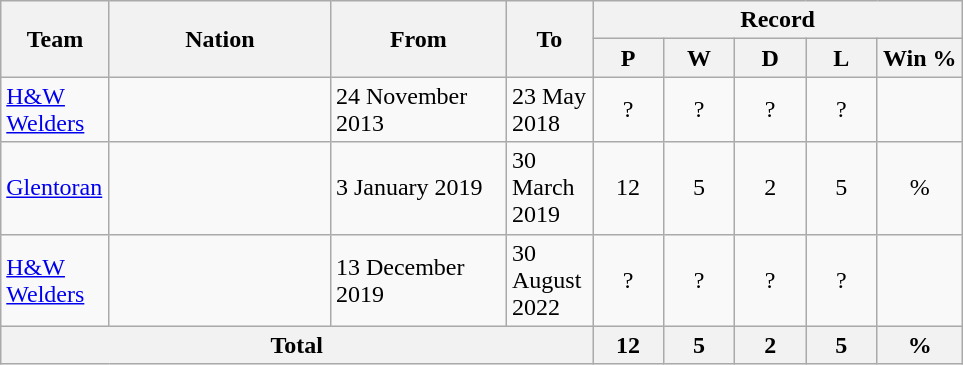<table class="wikitable" style="text-align: center">
<tr>
<th rowspan=2! width=65>Team</th>
<th rowspan=2! width=140>Nation</th>
<th rowspan=2! width=110>From</th>
<th rowspan=2! width=50>To</th>
<th colspan=8>Record</th>
</tr>
<tr>
<th width=40>P</th>
<th width=40>W</th>
<th width=40>D</th>
<th width=40>L</th>
<th width=50>Win %</th>
</tr>
<tr>
<td align="left"><a href='#'>H&W Welders</a></td>
<td align="left"></td>
<td align=left>24 November 2013</td>
<td align=left>23 May 2018</td>
<td>?</td>
<td>?</td>
<td>?</td>
<td>?</td>
<td></td>
</tr>
<tr>
<td align="left"><a href='#'>Glentoran</a></td>
<td align="left"></td>
<td align=left>3 January 2019</td>
<td align=left>30 March 2019</td>
<td>12</td>
<td>5</td>
<td>2</td>
<td>5</td>
<td>%</td>
</tr>
<tr>
<td align="left"><a href='#'>H&W Welders</a></td>
<td align="left"></td>
<td align=left>13 December 2019</td>
<td align=left>30 August 2022</td>
<td>?</td>
<td>?</td>
<td>?</td>
<td>?</td>
<td></td>
</tr>
<tr>
<th align="center" colspan="4">Total</th>
<th>12</th>
<th>5</th>
<th>2</th>
<th>5</th>
<th>%</th>
</tr>
</table>
